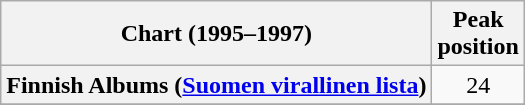<table class="wikitable sortable plainrowheaders" style="text-align:center">
<tr>
<th scope="col">Chart (1995–1997)</th>
<th scope="col">Peak<br>position</th>
</tr>
<tr>
<th scope="row">Finnish Albums (<a href='#'>Suomen virallinen lista</a>)</th>
<td>24</td>
</tr>
<tr>
</tr>
<tr>
</tr>
<tr>
</tr>
</table>
